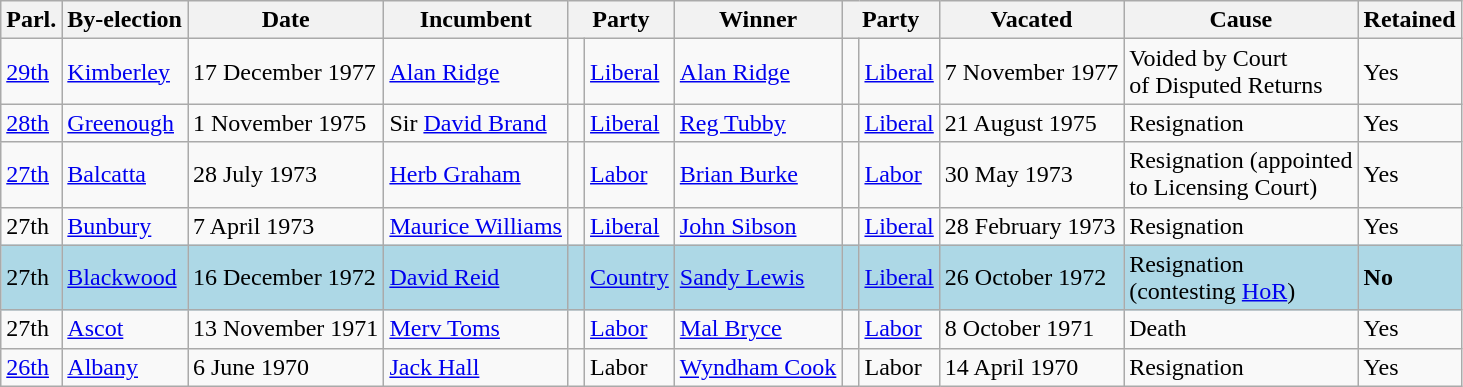<table class="wikitable">
<tr>
<th>Parl.</th>
<th>By-election</th>
<th>Date</th>
<th>Incumbent</th>
<th colspan=2>Party</th>
<th>Winner</th>
<th colspan=2>Party</th>
<th>Vacated</th>
<th>Cause</th>
<th>Retained</th>
</tr>
<tr>
<td><a href='#'>29th</a></td>
<td><a href='#'>Kimberley</a></td>
<td>17 December 1977</td>
<td><a href='#'>Alan Ridge</a></td>
<td> </td>
<td><a href='#'>Liberal</a></td>
<td><a href='#'>Alan Ridge</a></td>
<td> </td>
<td><a href='#'>Liberal</a></td>
<td>7 November 1977</td>
<td>Voided by Court<br>of Disputed Returns</td>
<td>Yes</td>
</tr>
<tr>
<td><a href='#'>28th</a></td>
<td><a href='#'>Greenough</a></td>
<td>1 November 1975</td>
<td>Sir <a href='#'>David Brand</a></td>
<td> </td>
<td><a href='#'>Liberal</a></td>
<td><a href='#'>Reg Tubby</a></td>
<td> </td>
<td><a href='#'>Liberal</a></td>
<td>21 August 1975</td>
<td>Resignation</td>
<td>Yes</td>
</tr>
<tr>
<td><a href='#'>27th</a></td>
<td><a href='#'>Balcatta</a></td>
<td>28 July 1973</td>
<td><a href='#'>Herb Graham</a></td>
<td> </td>
<td><a href='#'>Labor</a></td>
<td><a href='#'>Brian Burke</a></td>
<td> </td>
<td><a href='#'>Labor</a></td>
<td>30 May 1973</td>
<td>Resignation (appointed<br>to Licensing Court)</td>
<td>Yes</td>
</tr>
<tr>
<td>27th</td>
<td><a href='#'>Bunbury</a></td>
<td>7 April 1973</td>
<td><a href='#'>Maurice Williams</a></td>
<td> </td>
<td><a href='#'>Liberal</a></td>
<td><a href='#'>John Sibson</a></td>
<td> </td>
<td><a href='#'>Liberal</a></td>
<td>28 February 1973</td>
<td>Resignation</td>
<td>Yes</td>
</tr>
<tr bgcolor="lightblue">
<td>27th</td>
<td><a href='#'>Blackwood</a></td>
<td>16 December 1972</td>
<td><a href='#'>David Reid</a></td>
<td> </td>
<td><a href='#'>Country</a></td>
<td><a href='#'>Sandy Lewis</a></td>
<td> </td>
<td><a href='#'>Liberal</a></td>
<td>26 October 1972</td>
<td>Resignation<br>(contesting <a href='#'>HoR</a>)</td>
<td><strong>No</strong></td>
</tr>
<tr>
<td>27th</td>
<td><a href='#'>Ascot</a></td>
<td>13 November 1971</td>
<td><a href='#'>Merv Toms</a></td>
<td> </td>
<td><a href='#'>Labor</a></td>
<td><a href='#'>Mal Bryce</a></td>
<td> </td>
<td><a href='#'>Labor</a></td>
<td>8 October 1971</td>
<td>Death</td>
<td>Yes</td>
</tr>
<tr>
<td><a href='#'>26th</a></td>
<td><a href='#'>Albany</a></td>
<td>6 June 1970</td>
<td><a href='#'>Jack Hall</a></td>
<td> </td>
<td>Labor</td>
<td><a href='#'>Wyndham Cook</a></td>
<td> </td>
<td>Labor</td>
<td>14 April 1970</td>
<td>Resignation</td>
<td>Yes</td>
</tr>
</table>
